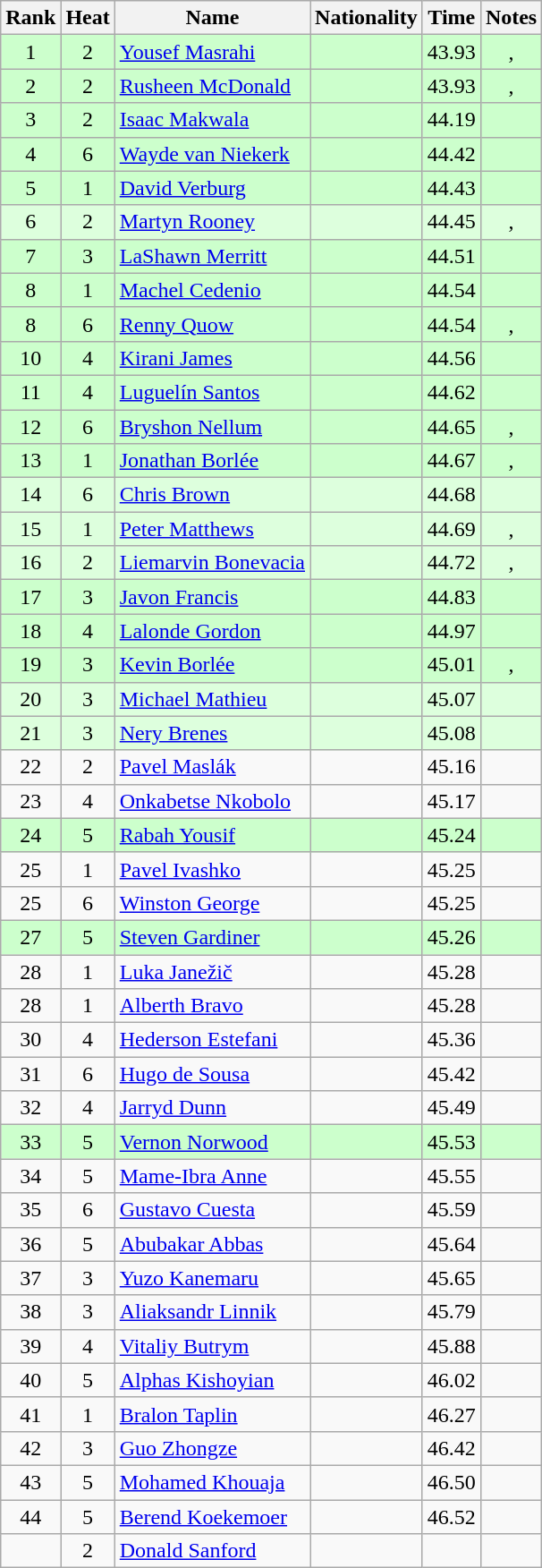<table class="wikitable sortable" style="text-align:center">
<tr>
<th>Rank</th>
<th>Heat</th>
<th>Name</th>
<th>Nationality</th>
<th>Time</th>
<th>Notes</th>
</tr>
<tr bgcolor=ccffcc>
<td>1</td>
<td>2</td>
<td align=left><a href='#'>Yousef Masrahi</a></td>
<td align=left></td>
<td>43.93</td>
<td>, </td>
</tr>
<tr bgcolor=ccffcc>
<td>2</td>
<td>2</td>
<td align=left><a href='#'>Rusheen McDonald</a></td>
<td align=left></td>
<td>43.93</td>
<td>, </td>
</tr>
<tr bgcolor=ccffcc>
<td>3</td>
<td>2</td>
<td align=left><a href='#'>Isaac Makwala</a></td>
<td align=left></td>
<td>44.19</td>
<td></td>
</tr>
<tr bgcolor=ccffcc>
<td>4</td>
<td>6</td>
<td align=left><a href='#'>Wayde van Niekerk</a></td>
<td align=left></td>
<td>44.42</td>
<td></td>
</tr>
<tr bgcolor=ccffcc>
<td>5</td>
<td>1</td>
<td align=left><a href='#'>David Verburg</a></td>
<td align=left></td>
<td>44.43</td>
<td></td>
</tr>
<tr bgcolor=ddffdd>
<td>6</td>
<td>2</td>
<td align=left><a href='#'>Martyn Rooney</a></td>
<td align=left></td>
<td>44.45</td>
<td>, </td>
</tr>
<tr bgcolor=ccffcc>
<td>7</td>
<td>3</td>
<td align=left><a href='#'>LaShawn Merritt</a></td>
<td align=left></td>
<td>44.51</td>
<td></td>
</tr>
<tr bgcolor=ccffcc>
<td>8</td>
<td>1</td>
<td align=left><a href='#'>Machel Cedenio</a></td>
<td align=left></td>
<td>44.54</td>
<td></td>
</tr>
<tr bgcolor=ccffcc>
<td>8</td>
<td>6</td>
<td align=left><a href='#'>Renny Quow</a></td>
<td align=left></td>
<td>44.54</td>
<td>, </td>
</tr>
<tr bgcolor=ccffcc>
<td>10</td>
<td>4</td>
<td align=left><a href='#'>Kirani James</a></td>
<td align=left></td>
<td>44.56</td>
<td></td>
</tr>
<tr bgcolor=ccffcc>
<td>11</td>
<td>4</td>
<td align=left><a href='#'>Luguelín Santos</a></td>
<td align=left></td>
<td>44.62</td>
<td></td>
</tr>
<tr bgcolor=ccffcc>
<td>12</td>
<td>6</td>
<td align=left><a href='#'>Bryshon Nellum</a></td>
<td align=left></td>
<td>44.65</td>
<td>, </td>
</tr>
<tr bgcolor=ccffcc>
<td>13</td>
<td>1</td>
<td align=left><a href='#'>Jonathan Borlée</a></td>
<td align=left></td>
<td>44.67</td>
<td>, </td>
</tr>
<tr bgcolor=ddffdd>
<td>14</td>
<td>6</td>
<td align=left><a href='#'>Chris Brown</a></td>
<td align=left></td>
<td>44.68</td>
<td></td>
</tr>
<tr bgcolor=ddffdd>
<td>15</td>
<td>1</td>
<td align=left><a href='#'>Peter Matthews</a></td>
<td align=left></td>
<td>44.69</td>
<td>, </td>
</tr>
<tr bgcolor=ddffdd>
<td>16</td>
<td>2</td>
<td align=left><a href='#'>Liemarvin Bonevacia</a></td>
<td align=left></td>
<td>44.72</td>
<td>, </td>
</tr>
<tr bgcolor=ccffcc>
<td>17</td>
<td>3</td>
<td align=left><a href='#'>Javon Francis</a></td>
<td align=left></td>
<td>44.83</td>
<td></td>
</tr>
<tr bgcolor=ccffcc>
<td>18</td>
<td>4</td>
<td align=left><a href='#'>Lalonde Gordon</a></td>
<td align=left></td>
<td>44.97</td>
<td></td>
</tr>
<tr bgcolor=ccffcc>
<td>19</td>
<td>3</td>
<td align=left><a href='#'>Kevin Borlée</a></td>
<td align=left></td>
<td>45.01</td>
<td>, </td>
</tr>
<tr bgcolor=ddffdd>
<td>20</td>
<td>3</td>
<td align=left><a href='#'>Michael Mathieu</a></td>
<td align=left></td>
<td>45.07</td>
<td></td>
</tr>
<tr bgcolor=ddffdd>
<td>21</td>
<td>3</td>
<td align=left><a href='#'>Nery Brenes</a></td>
<td align=left></td>
<td>45.08</td>
<td></td>
</tr>
<tr>
<td>22</td>
<td>2</td>
<td align=left><a href='#'>Pavel Maslák</a></td>
<td align=left></td>
<td>45.16</td>
<td></td>
</tr>
<tr>
<td>23</td>
<td>4</td>
<td align=left><a href='#'>Onkabetse Nkobolo</a></td>
<td align=left></td>
<td>45.17</td>
<td></td>
</tr>
<tr bgcolor=ccffcc>
<td>24</td>
<td>5</td>
<td align=left><a href='#'>Rabah Yousif</a></td>
<td align=left></td>
<td>45.24</td>
<td></td>
</tr>
<tr>
<td>25</td>
<td>1</td>
<td align=left><a href='#'>Pavel Ivashko</a></td>
<td align=left></td>
<td>45.25</td>
<td></td>
</tr>
<tr>
<td>25</td>
<td>6</td>
<td align=left><a href='#'>Winston George</a></td>
<td align=left></td>
<td>45.25</td>
<td></td>
</tr>
<tr bgcolor=ccffcc>
<td>27</td>
<td>5</td>
<td align=left><a href='#'>Steven Gardiner</a></td>
<td align=left></td>
<td>45.26</td>
<td></td>
</tr>
<tr>
<td>28</td>
<td>1</td>
<td align=left><a href='#'>Luka Janežič</a></td>
<td align=left></td>
<td>45.28</td>
<td></td>
</tr>
<tr>
<td>28</td>
<td>1</td>
<td align=left><a href='#'>Alberth Bravo</a></td>
<td align=left></td>
<td>45.28</td>
<td></td>
</tr>
<tr>
<td>30</td>
<td>4</td>
<td align=left><a href='#'>Hederson Estefani</a></td>
<td align=left></td>
<td>45.36</td>
<td></td>
</tr>
<tr>
<td>31</td>
<td>6</td>
<td align=left><a href='#'>Hugo de Sousa</a></td>
<td align=left></td>
<td>45.42</td>
<td></td>
</tr>
<tr>
<td>32</td>
<td>4</td>
<td align=left><a href='#'>Jarryd Dunn</a></td>
<td align=left></td>
<td>45.49</td>
<td></td>
</tr>
<tr bgcolor=ccffcc>
<td>33</td>
<td>5</td>
<td align=left><a href='#'>Vernon Norwood</a></td>
<td align=left></td>
<td>45.53</td>
<td></td>
</tr>
<tr>
<td>34</td>
<td>5</td>
<td align=left><a href='#'>Mame-Ibra Anne</a></td>
<td align=left></td>
<td>45.55</td>
<td></td>
</tr>
<tr>
<td>35</td>
<td>6</td>
<td align=left><a href='#'>Gustavo Cuesta</a></td>
<td align=left></td>
<td>45.59</td>
<td></td>
</tr>
<tr>
<td>36</td>
<td>5</td>
<td align=left><a href='#'>Abubakar Abbas</a></td>
<td align=left></td>
<td>45.64</td>
<td></td>
</tr>
<tr>
<td>37</td>
<td>3</td>
<td align=left><a href='#'>Yuzo Kanemaru</a></td>
<td align=left></td>
<td>45.65</td>
<td></td>
</tr>
<tr>
<td>38</td>
<td>3</td>
<td align=left><a href='#'>Aliaksandr Linnik</a></td>
<td align=left></td>
<td>45.79</td>
<td></td>
</tr>
<tr>
<td>39</td>
<td>4</td>
<td align=left><a href='#'>Vitaliy Butrym</a></td>
<td align=left></td>
<td>45.88</td>
<td></td>
</tr>
<tr>
<td>40</td>
<td>5</td>
<td align=left><a href='#'>Alphas Kishoyian</a></td>
<td align=left></td>
<td>46.02</td>
<td></td>
</tr>
<tr>
<td>41</td>
<td>1</td>
<td align=left><a href='#'>Bralon Taplin</a></td>
<td align=left></td>
<td>46.27</td>
<td></td>
</tr>
<tr>
<td>42</td>
<td>3</td>
<td align=left><a href='#'>Guo Zhongze</a></td>
<td align=left></td>
<td>46.42</td>
<td></td>
</tr>
<tr>
<td>43</td>
<td>5</td>
<td align=left><a href='#'>Mohamed Khouaja</a></td>
<td align=left></td>
<td>46.50</td>
<td></td>
</tr>
<tr>
<td>44</td>
<td>5</td>
<td align=left><a href='#'>Berend Koekemoer</a></td>
<td align=left></td>
<td>46.52</td>
<td></td>
</tr>
<tr>
<td></td>
<td>2</td>
<td align=left><a href='#'>Donald Sanford</a></td>
<td align=left></td>
<td></td>
<td></td>
</tr>
</table>
